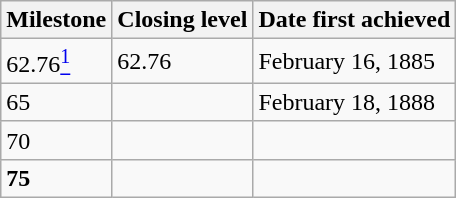<table class="wikitable">
<tr>
<th>Milestone</th>
<th>Closing level </th>
<th>Date first achieved</th>
</tr>
<tr>
<td>62.76<a href='#'><sup>1</sup></a></td>
<td>62.76</td>
<td>February 16, 1885</td>
</tr>
<tr>
<td>65</td>
<td></td>
<td>February 18, 1888</td>
</tr>
<tr>
<td>70</td>
<td></td>
<td></td>
</tr>
<tr>
<td><strong>75</strong></td>
<td></td>
<td></td>
</tr>
</table>
